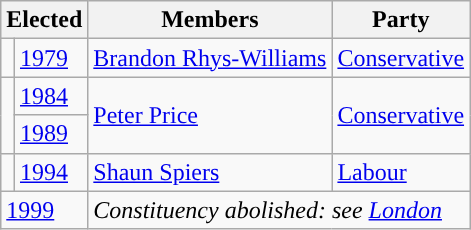<table class="wikitable">
<tr>
<th colspan = "2">Elected</th>
<th>Members</th>
<th>Party</th>
</tr>
<tr>
<td style="background-color: "></td>
<td><a href='#'>1979</a></td>
<td><a href='#'>Brandon Rhys-Williams</a></td>
<td><a href='#'>Conservative</a></td>
</tr>
<tr>
<td rowspan="2" style="background-color: "></td>
<td><a href='#'>1984</a></td>
<td rowspan = "2"><a href='#'>Peter Price</a></td>
<td rowspan = "2"><a href='#'>Conservative</a></td>
</tr>
<tr>
<td><a href='#'>1989</a></td>
</tr>
<tr>
<td style="background-color: "></td>
<td><a href='#'>1994</a></td>
<td><a href='#'>Shaun Spiers</a></td>
<td><a href='#'>Labour</a></td>
</tr>
<tr>
<td colspan="2"><a href='#'>1999</a></td>
<td colspan="2"><em>Constituency abolished: see <a href='#'>London</a></em></td>
</tr>
</table>
